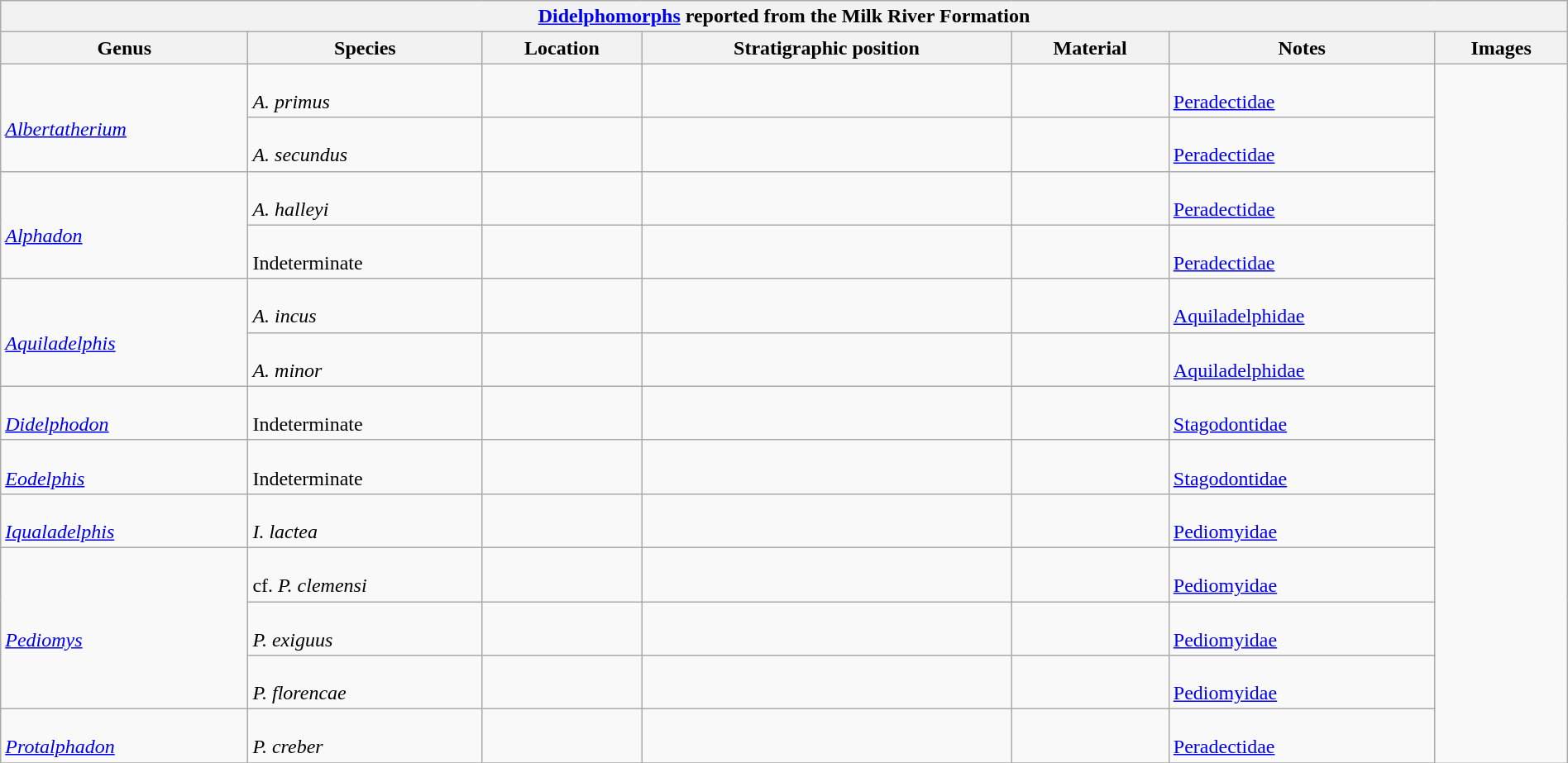<table class="wikitable" align="center" width="100%">
<tr>
<th colspan="7" align="center"><strong><a href='#'>Didelphomorphs</a> reported from the Milk River Formation</strong></th>
</tr>
<tr>
<th>Genus</th>
<th>Species</th>
<th>Location</th>
<th>Stratigraphic position</th>
<th>Material</th>
<th>Notes</th>
<th>Images</th>
</tr>
<tr>
<td rowspan="2"><br><em><a href='#'>Albertatherium</a></em></td>
<td><br><em>A. primus</em></td>
<td></td>
<td></td>
<td></td>
<td><br><a href='#'>Peradectidae</a></td>
<td rowspan="99"><br>
</td>
</tr>
<tr>
<td><br><em>A. secundus</em></td>
<td></td>
<td></td>
<td></td>
<td><br><a href='#'>Peradectidae</a></td>
</tr>
<tr>
<td rowspan="2"><br><em><a href='#'>Alphadon</a></em></td>
<td><br><em>A. halleyi</em></td>
<td></td>
<td></td>
<td></td>
<td><br><a href='#'>Peradectidae</a></td>
</tr>
<tr>
<td><br>Indeterminate</td>
<td></td>
<td></td>
<td></td>
<td><br><a href='#'>Peradectidae</a></td>
</tr>
<tr>
<td rowspan="2"><br><em><a href='#'>Aquiladelphis</a></em></td>
<td><br><em>A. incus</em></td>
<td></td>
<td></td>
<td></td>
<td><br><a href='#'>Aquiladelphidae</a></td>
</tr>
<tr>
<td><br><em>A. minor</em></td>
<td></td>
<td></td>
<td></td>
<td><br><a href='#'>Aquiladelphidae</a></td>
</tr>
<tr>
<td><br><em><a href='#'>Didelphodon</a></em></td>
<td><br>Indeterminate</td>
<td></td>
<td></td>
<td></td>
<td><br><a href='#'>Stagodontidae</a></td>
</tr>
<tr>
<td><br><em><a href='#'>Eodelphis</a></em></td>
<td><br>Indeterminate</td>
<td></td>
<td></td>
<td></td>
<td><br><a href='#'>Stagodontidae</a></td>
</tr>
<tr>
<td><br><em><a href='#'>Iqualadelphis</a></em></td>
<td><br><em>I. lactea</em></td>
<td></td>
<td></td>
<td></td>
<td><br><a href='#'>Pediomyidae</a></td>
</tr>
<tr>
<td rowspan="3"><br><em><a href='#'>Pediomys</a></em></td>
<td><br>cf. <em>P. clemensi</em></td>
<td></td>
<td></td>
<td></td>
<td><br><a href='#'>Pediomyidae</a></td>
</tr>
<tr>
<td><br><em>P. exiguus</em></td>
<td></td>
<td></td>
<td></td>
<td><br><a href='#'>Pediomyidae</a></td>
</tr>
<tr>
<td><br><em>P. florencae</em></td>
<td></td>
<td></td>
<td></td>
<td><br><a href='#'>Pediomyidae</a></td>
</tr>
<tr>
<td><br><em><a href='#'>Protalphadon</a></em></td>
<td><br><em>P. creber</em></td>
<td></td>
<td></td>
<td></td>
<td><br><a href='#'>Peradectidae</a></td>
</tr>
<tr>
</tr>
</table>
